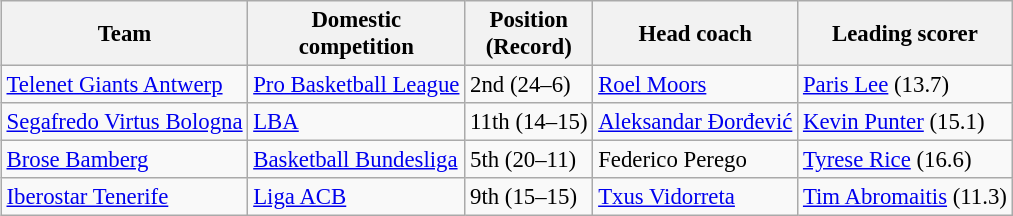<table class="wikitable sortable" style="float:right; margin:0 0 0.5em 1em; text-align:left; font-size:95%">
<tr>
<th>Team</th>
<th>Domestic <br>competition</th>
<th>Position <br>(Record)</th>
<th>Head coach</th>
<th>Leading scorer</th>
</tr>
<tr>
<td> <a href='#'>Telenet Giants Antwerp</a></td>
<td><a href='#'>Pro Basketball League</a></td>
<td>2nd (24–6)</td>
<td><a href='#'>Roel Moors</a></td>
<td><a href='#'>Paris Lee</a> (13.7)</td>
</tr>
<tr>
<td> <a href='#'>Segafredo Virtus Bologna</a></td>
<td><a href='#'>LBA</a></td>
<td>11th (14–15)</td>
<td><a href='#'>Aleksandar Đorđević</a></td>
<td><a href='#'>Kevin Punter</a> (15.1)</td>
</tr>
<tr>
<td> <a href='#'>Brose Bamberg</a></td>
<td><a href='#'>Basketball Bundesliga</a></td>
<td>5th (20–11)</td>
<td>Federico Perego</td>
<td><a href='#'>Tyrese Rice</a> (16.6)</td>
</tr>
<tr>
<td> <a href='#'>Iberostar Tenerife</a></td>
<td><a href='#'>Liga ACB</a></td>
<td>9th (15–15)</td>
<td><a href='#'>Txus Vidorreta</a></td>
<td><a href='#'>Tim Abromaitis</a> (11.3)</td>
</tr>
</table>
